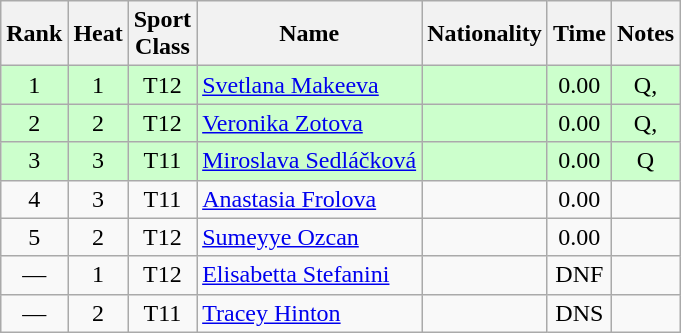<table class="wikitable sortable" style="text-align:center">
<tr>
<th>Rank</th>
<th>Heat</th>
<th>Sport<br>Class</th>
<th>Name</th>
<th>Nationality</th>
<th>Time</th>
<th>Notes</th>
</tr>
<tr bgcolor=ccffcc>
<td>1</td>
<td>1</td>
<td>T12</td>
<td align=left><a href='#'>Svetlana Makeeva</a></td>
<td align=left></td>
<td>0.00</td>
<td>Q, </td>
</tr>
<tr bgcolor=ccffcc>
<td>2</td>
<td>2</td>
<td>T12</td>
<td align=left><a href='#'>Veronika Zotova</a></td>
<td align=left></td>
<td>0.00</td>
<td>Q, </td>
</tr>
<tr bgcolor=ccffcc>
<td>3</td>
<td>3</td>
<td>T11</td>
<td align=left><a href='#'>Miroslava Sedláčková</a></td>
<td align=left></td>
<td>0.00</td>
<td>Q</td>
</tr>
<tr>
<td>4</td>
<td>3</td>
<td>T11</td>
<td align=left><a href='#'>Anastasia Frolova</a></td>
<td align=left></td>
<td>0.00</td>
<td></td>
</tr>
<tr>
<td>5</td>
<td>2</td>
<td>T12</td>
<td align=left><a href='#'>Sumeyye Ozcan</a></td>
<td align=left></td>
<td>0.00</td>
<td></td>
</tr>
<tr>
<td>—</td>
<td>1</td>
<td>T12</td>
<td align=left><a href='#'>Elisabetta Stefanini</a></td>
<td align=left></td>
<td>DNF</td>
<td></td>
</tr>
<tr>
<td>—</td>
<td>2</td>
<td>T11</td>
<td align=left><a href='#'>Tracey Hinton</a></td>
<td align=left></td>
<td>DNS</td>
<td></td>
</tr>
</table>
